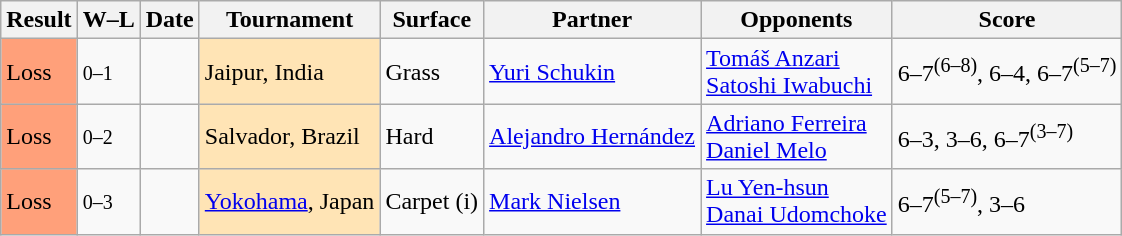<table class="sortable wikitable">
<tr>
<th>Result</th>
<th class=unsortable>W–L</th>
<th>Date</th>
<th>Tournament</th>
<th>Surface</th>
<th>Partner</th>
<th>Opponents</th>
<th class=unsortable>Score</th>
</tr>
<tr>
<td bgcolor=ffa07a>Loss</td>
<td><small>0–1</small></td>
<td></td>
<td bgcolor=moccasin>Jaipur, India</td>
<td>Grass</td>
<td> <a href='#'>Yuri Schukin</a></td>
<td> <a href='#'>Tomáš Anzari</a> <br> <a href='#'>Satoshi Iwabuchi</a></td>
<td>6–7<sup>(6–8)</sup>, 6–4, 6–7<sup>(5–7)</sup></td>
</tr>
<tr>
<td bgcolor=ffa07a>Loss</td>
<td><small>0–2</small></td>
<td></td>
<td bgcolor=moccasin>Salvador, Brazil</td>
<td>Hard</td>
<td> <a href='#'>Alejandro Hernández</a></td>
<td> <a href='#'>Adriano Ferreira</a> <br>  <a href='#'>Daniel Melo</a></td>
<td>6–3, 3–6, 6–7<sup>(3–7)</sup></td>
</tr>
<tr>
<td bgcolor=ffa07a>Loss</td>
<td><small>0–3</small></td>
<td></td>
<td bgcolor=moccasin><a href='#'>Yokohama</a>, Japan</td>
<td>Carpet (i)</td>
<td> <a href='#'>Mark Nielsen</a></td>
<td> <a href='#'>Lu Yen-hsun</a><br> <a href='#'>Danai Udomchoke</a></td>
<td>6–7<sup>(5–7)</sup>, 3–6</td>
</tr>
</table>
